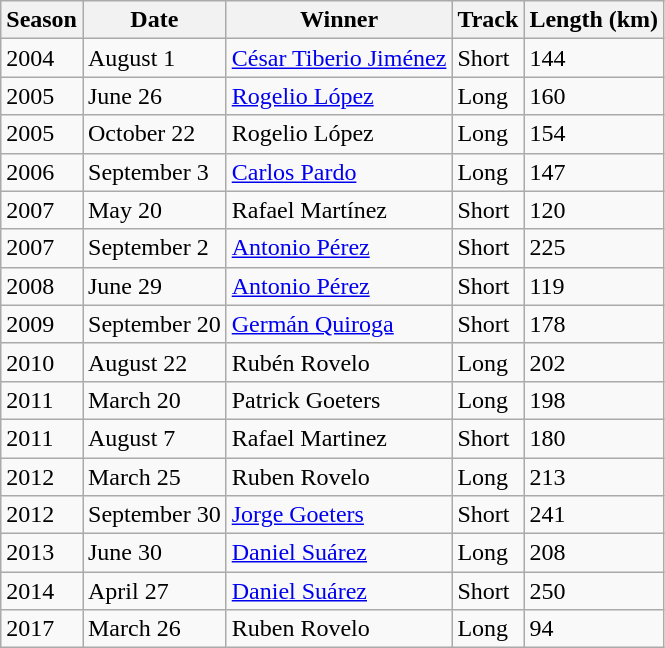<table class="wikitable">
<tr>
<th>Season</th>
<th>Date</th>
<th>Winner</th>
<th>Track</th>
<th>Length (km)</th>
</tr>
<tr>
<td>2004</td>
<td>August 1</td>
<td> <a href='#'>César Tiberio Jiménez</a></td>
<td>Short</td>
<td>144</td>
</tr>
<tr>
<td>2005</td>
<td>June 26</td>
<td> <a href='#'>Rogelio López</a></td>
<td>Long</td>
<td>160</td>
</tr>
<tr>
<td>2005</td>
<td>October 22</td>
<td> Rogelio López</td>
<td>Long</td>
<td>154</td>
</tr>
<tr>
<td>2006</td>
<td>September 3</td>
<td> <a href='#'>Carlos Pardo</a></td>
<td>Long</td>
<td>147</td>
</tr>
<tr>
<td>2007</td>
<td>May 20</td>
<td> Rafael Martínez</td>
<td>Short</td>
<td>120</td>
</tr>
<tr>
<td>2007</td>
<td>September 2</td>
<td> <a href='#'>Antonio Pérez</a></td>
<td>Short</td>
<td>225</td>
</tr>
<tr>
<td>2008</td>
<td>June 29</td>
<td> <a href='#'>Antonio Pérez</a></td>
<td>Short</td>
<td>119</td>
</tr>
<tr>
<td>2009</td>
<td>September 20</td>
<td> <a href='#'>Germán Quiroga</a></td>
<td>Short</td>
<td>178</td>
</tr>
<tr>
<td>2010</td>
<td>August 22</td>
<td> Rubén Rovelo</td>
<td>Long</td>
<td>202</td>
</tr>
<tr>
<td>2011</td>
<td>March 20</td>
<td> Patrick Goeters</td>
<td>Long</td>
<td>198</td>
</tr>
<tr>
<td>2011</td>
<td>August 7</td>
<td>  Rafael Martinez</td>
<td>Short</td>
<td>180</td>
</tr>
<tr>
<td>2012</td>
<td>March 25</td>
<td> Ruben Rovelo</td>
<td>Long</td>
<td>213</td>
</tr>
<tr>
<td>2012</td>
<td>September 30</td>
<td> <a href='#'>Jorge Goeters</a></td>
<td>Short</td>
<td>241</td>
</tr>
<tr>
<td>2013</td>
<td>June 30</td>
<td> <a href='#'>Daniel Suárez</a></td>
<td>Long</td>
<td>208</td>
</tr>
<tr>
<td>2014</td>
<td>April 27</td>
<td> <a href='#'>Daniel Suárez</a></td>
<td>Short</td>
<td>250</td>
</tr>
<tr>
<td>2017</td>
<td>March 26</td>
<td> Ruben Rovelo</td>
<td>Long</td>
<td>94</td>
</tr>
</table>
